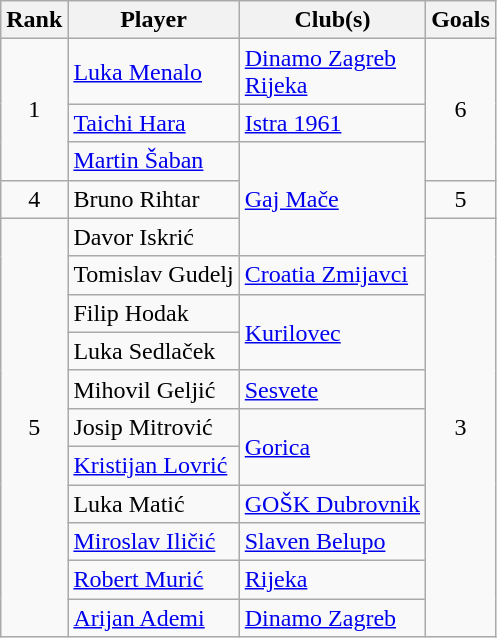<table class="wikitable" style="text-align:center">
<tr>
<th>Rank</th>
<th>Player</th>
<th>Club(s)</th>
<th>Goals</th>
</tr>
<tr>
<td rowspan="3">1</td>
<td align="left"> <a href='#'>Luka Menalo</a></td>
<td align="left"><a href='#'>Dinamo Zagreb</a><br><a href='#'>Rijeka</a></td>
<td rowspan="3">6</td>
</tr>
<tr>
<td align="left"> <a href='#'>Taichi Hara</a></td>
<td align="left"><a href='#'>Istra 1961</a></td>
</tr>
<tr>
<td align="left"> <a href='#'>Martin Šaban</a></td>
<td rowspan="3" align="left"><a href='#'>Gaj Mače</a></td>
</tr>
<tr>
<td>4</td>
<td align="left"> Bruno Rihtar</td>
<td>5</td>
</tr>
<tr>
<td rowspan="11">5</td>
<td align="left"> Davor Iskrić</td>
<td rowspan="11">3</td>
</tr>
<tr>
<td align="left"> Tomislav Gudelj</td>
<td align="left"><a href='#'>Croatia Zmijavci</a></td>
</tr>
<tr>
<td align="left"> Filip Hodak</td>
<td rowspan=2 align="left"><a href='#'>Kurilovec</a></td>
</tr>
<tr>
<td align="left"> Luka Sedlaček</td>
</tr>
<tr>
<td align="left"> Mihovil Geljić</td>
<td align="left"><a href='#'>Sesvete</a></td>
</tr>
<tr>
<td align="left"> Josip Mitrović</td>
<td rowspan=2 align="left"><a href='#'>Gorica</a></td>
</tr>
<tr>
<td align="left"> <a href='#'>Kristijan Lovrić</a></td>
</tr>
<tr>
<td align="left"> Luka Matić</td>
<td align="left"><a href='#'>GOŠK Dubrovnik</a></td>
</tr>
<tr>
<td align="left"> <a href='#'>Miroslav Iličić</a></td>
<td align="left"><a href='#'>Slaven Belupo</a></td>
</tr>
<tr>
<td align="left"> <a href='#'>Robert Murić</a></td>
<td align="left"><a href='#'>Rijeka</a></td>
</tr>
<tr>
<td align="left"> <a href='#'>Arijan Ademi</a></td>
<td align="left"><a href='#'>Dinamo Zagreb</a></td>
</tr>
</table>
